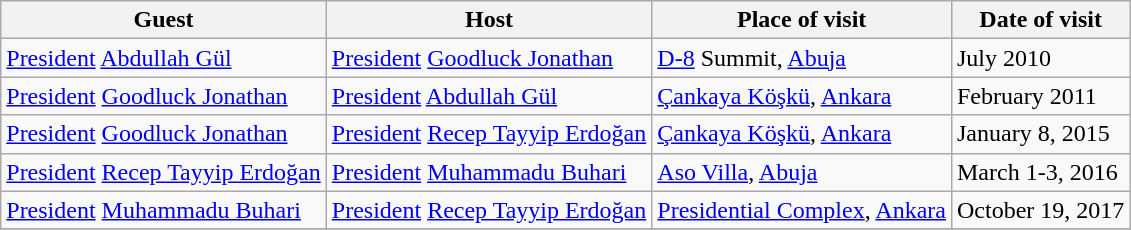<table class="wikitable" border="1">
<tr>
<th>Guest</th>
<th>Host</th>
<th>Place of visit</th>
<th>Date of visit</th>
</tr>
<tr>
<td> <a href='#'>President</a> <a href='#'>Abdullah Gül</a></td>
<td> <a href='#'>President</a> <a href='#'>Goodluck Jonathan</a></td>
<td><a href='#'>D-8</a> Summit, <a href='#'>Abuja</a></td>
<td>July 2010</td>
</tr>
<tr>
<td> <a href='#'>President</a> <a href='#'>Goodluck Jonathan</a></td>
<td> <a href='#'>President</a> <a href='#'>Abdullah Gül</a></td>
<td><a href='#'>Çankaya Köşkü</a>, <a href='#'>Ankara</a></td>
<td>February 2011</td>
</tr>
<tr>
<td> <a href='#'>President</a> <a href='#'>Goodluck Jonathan</a></td>
<td> <a href='#'>President</a> <a href='#'>Recep Tayyip Erdoğan</a></td>
<td><a href='#'>Çankaya Köşkü</a>, <a href='#'>Ankara</a></td>
<td>January 8, 2015</td>
</tr>
<tr>
<td> <a href='#'>President</a> <a href='#'>Recep Tayyip Erdoğan</a></td>
<td> <a href='#'>President</a> <a href='#'>Muhammadu Buhari</a></td>
<td><a href='#'>Aso Villa</a>, <a href='#'>Abuja</a></td>
<td>March 1-3, 2016</td>
</tr>
<tr>
<td> <a href='#'>President</a> <a href='#'>Muhammadu Buhari</a></td>
<td> <a href='#'>President</a> <a href='#'>Recep Tayyip Erdoğan</a></td>
<td><a href='#'>Presidential Complex</a>, <a href='#'>Ankara</a></td>
<td>October 19, 2017</td>
</tr>
<tr>
</tr>
</table>
